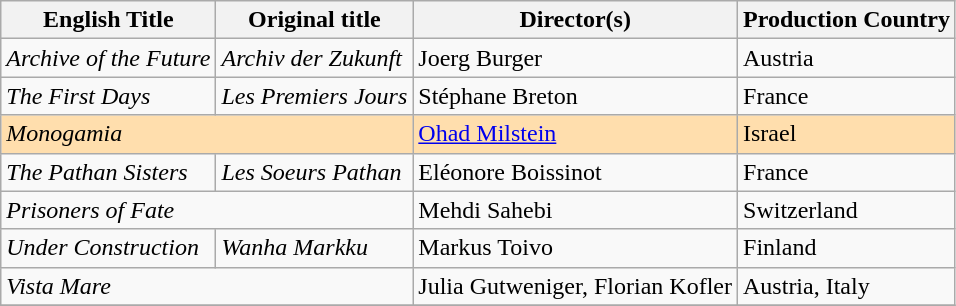<table class="wikitable">
<tr>
<th>English Title</th>
<th>Original title</th>
<th>Director(s)</th>
<th>Production Country</th>
</tr>
<tr>
<td><em>Archive of the Future</em></td>
<td><em>Archiv der Zukunft</em></td>
<td>Joerg Burger</td>
<td>Austria</td>
</tr>
<tr>
<td><em>The First Days</em></td>
<td><em>Les Premiers Jours</em></td>
<td>Stéphane Breton</td>
<td>France</td>
</tr>
<tr style="background:#FFDEAD;">
<td colspan="2"><em>Monogamia</em></td>
<td><a href='#'>Ohad Milstein</a></td>
<td>Israel</td>
</tr>
<tr>
<td><em>The Pathan Sisters</em></td>
<td><em>Les Soeurs Pathan</em></td>
<td>Eléonore Boissinot</td>
<td>France</td>
</tr>
<tr>
<td colspan="2"><em>Prisoners of Fate</em></td>
<td>Mehdi Sahebi</td>
<td>Switzerland</td>
</tr>
<tr>
<td><em>Under Construction</em></td>
<td><em>Wanha Markku</em></td>
<td>Markus Toivo</td>
<td>Finland</td>
</tr>
<tr>
<td colspan="2"><em>Vista Mare</em></td>
<td>Julia Gutweniger, Florian Kofler</td>
<td>Austria, Italy</td>
</tr>
<tr>
</tr>
</table>
